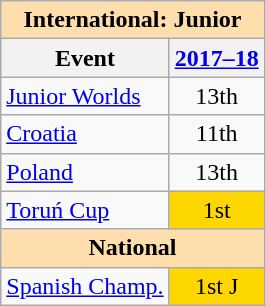<table class="wikitable" style="text-align:center">
<tr>
<th style="background-color: #ffdead; " colspan=2 align=center>International: Junior</th>
</tr>
<tr>
<th>Event</th>
<th><a href='#'>2017–18</a></th>
</tr>
<tr>
<td align=left><a href='#'>Junior Worlds</a></td>
<td>13th</td>
</tr>
<tr>
<td align=left> <a href='#'>Croatia</a></td>
<td>11th</td>
</tr>
<tr>
<td align=left> <a href='#'>Poland</a></td>
<td>13th</td>
</tr>
<tr>
<td align=left><a href='#'>Toruń Cup</a></td>
<td bgcolor=gold>1st</td>
</tr>
<tr>
<th style="background-color: #ffdead; " colspan=2 align=center>National</th>
</tr>
<tr>
<td align=left><a href='#'>Spanish Champ.</a></td>
<td bgcolor=gold>1st J</td>
</tr>
</table>
